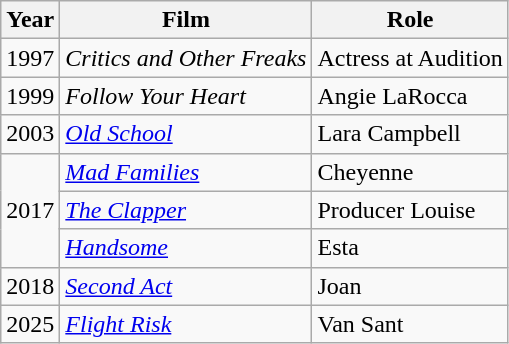<table class="wikitable sortable">
<tr>
<th>Year</th>
<th>Film</th>
<th>Role</th>
</tr>
<tr>
<td>1997</td>
<td><em>Critics and Other Freaks</em></td>
<td>Actress at Audition</td>
</tr>
<tr>
<td>1999</td>
<td><em>Follow Your Heart</em></td>
<td>Angie LaRocca</td>
</tr>
<tr>
<td>2003</td>
<td><em><a href='#'>Old School</a></em></td>
<td>Lara Campbell</td>
</tr>
<tr>
<td rowspan=3>2017</td>
<td><em><a href='#'>Mad Families</a></em></td>
<td>Cheyenne</td>
</tr>
<tr>
<td><em><a href='#'>The Clapper</a></em></td>
<td>Producer Louise</td>
</tr>
<tr>
<td><em><a href='#'>Handsome</a></em></td>
<td>Esta</td>
</tr>
<tr>
<td>2018</td>
<td><em><a href='#'>Second Act</a></em></td>
<td>Joan</td>
</tr>
<tr>
<td>2025</td>
<td><em><a href='#'>Flight Risk</a></em></td>
<td>Van Sant</td>
</tr>
</table>
